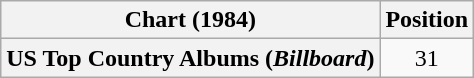<table class="wikitable plainrowheaders" style="text-align:center">
<tr>
<th scope="col">Chart (1984)</th>
<th scope="col">Position</th>
</tr>
<tr>
<th scope="row">US Top Country Albums (<em>Billboard</em>)</th>
<td>31</td>
</tr>
</table>
